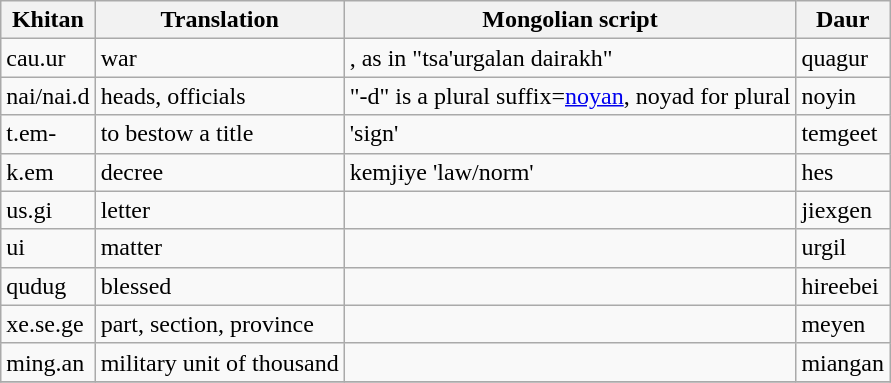<table class="wikitable">
<tr>
<th>Khitan</th>
<th>Translation</th>
<th>Mongolian script</th>
<th>Daur</th>
</tr>
<tr>
<td>cau.ur</td>
<td>war</td>
<td><em></em>, as in "tsa'urgalan dairakh"</td>
<td>quagur</td>
</tr>
<tr>
<td>nai/nai.d</td>
<td>heads, officials</td>
<td>"-d" is a plural suffix=<a href='#'>noyan</a>, noyad for plural</td>
<td>noyin</td>
</tr>
<tr>
<td>t.em-</td>
<td>to bestow a title</td>
<td><em></em> 'sign'</td>
<td>temgeet</td>
</tr>
<tr>
<td>k.em</td>
<td>decree</td>
<td><em></em> kemjiye 'law/norm'</td>
<td>hes</td>
</tr>
<tr>
<td>us.gi</td>
<td>letter</td>
<td><em></em></td>
<td>jiexgen</td>
</tr>
<tr>
<td>ui</td>
<td>matter</td>
<td><em></em></td>
<td>urgil</td>
</tr>
<tr>
<td>qudug</td>
<td>blessed</td>
<td><em></em></td>
<td>hireebei</td>
</tr>
<tr>
<td>xe.se.ge</td>
<td>part, section, province</td>
<td><em></em></td>
<td>meyen</td>
</tr>
<tr>
<td>ming.an</td>
<td>military unit of thousand</td>
<td><em></em></td>
<td>miangan</td>
</tr>
<tr>
</tr>
</table>
